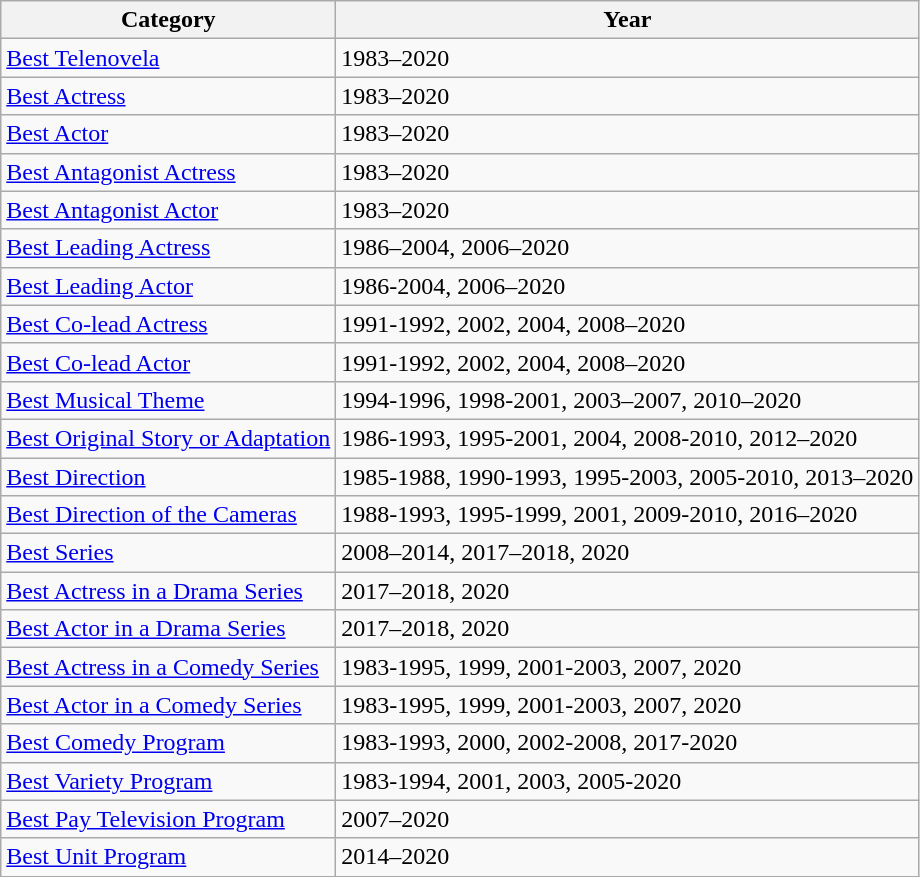<table class="wikitable">
<tr>
<th>Category</th>
<th>Year</th>
</tr>
<tr>
<td><a href='#'>Best Telenovela</a></td>
<td>1983–2020</td>
</tr>
<tr>
<td><a href='#'>Best Actress</a></td>
<td>1983–2020</td>
</tr>
<tr>
<td><a href='#'>Best Actor</a></td>
<td>1983–2020</td>
</tr>
<tr>
<td><a href='#'>Best Antagonist Actress</a></td>
<td>1983–2020</td>
</tr>
<tr>
<td><a href='#'>Best Antagonist Actor</a></td>
<td>1983–2020</td>
</tr>
<tr>
<td><a href='#'>Best Leading Actress</a></td>
<td>1986–2004, 2006–2020</td>
</tr>
<tr>
<td><a href='#'>Best Leading Actor</a></td>
<td>1986-2004, 2006–2020</td>
</tr>
<tr>
<td><a href='#'>Best Co-lead Actress</a></td>
<td>1991-1992, 2002, 2004, 2008–2020</td>
</tr>
<tr>
<td><a href='#'>Best Co-lead Actor</a></td>
<td>1991-1992, 2002, 2004, 2008–2020</td>
</tr>
<tr>
<td><a href='#'>Best Musical Theme</a></td>
<td>1994-1996, 1998-2001, 2003–2007, 2010–2020</td>
</tr>
<tr>
<td><a href='#'>Best Original Story or Adaptation</a></td>
<td>1986-1993, 1995-2001, 2004, 2008-2010, 2012–2020</td>
</tr>
<tr>
<td><a href='#'>Best Direction</a></td>
<td>1985-1988, 1990-1993, 1995-2003, 2005-2010, 2013–2020</td>
</tr>
<tr>
<td><a href='#'>Best Direction of the Cameras</a></td>
<td>1988-1993, 1995-1999, 2001, 2009-2010, 2016–2020</td>
</tr>
<tr>
<td><a href='#'>Best Series</a></td>
<td>2008–2014, 2017–2018, 2020</td>
</tr>
<tr>
<td><a href='#'>Best Actress in a Drama Series</a></td>
<td>2017–2018, 2020</td>
</tr>
<tr>
<td><a href='#'>Best Actor in a Drama Series</a></td>
<td>2017–2018, 2020</td>
</tr>
<tr>
<td><a href='#'>Best Actress in a Comedy Series</a></td>
<td>1983-1995, 1999, 2001-2003, 2007, 2020</td>
</tr>
<tr>
<td><a href='#'>Best Actor in a Comedy Series</a></td>
<td>1983-1995, 1999, 2001-2003, 2007, 2020</td>
</tr>
<tr>
<td><a href='#'>Best Comedy Program</a></td>
<td>1983-1993, 2000, 2002-2008, 2017-2020</td>
</tr>
<tr>
<td><a href='#'>Best Variety Program</a></td>
<td>1983-1994, 2001, 2003, 2005-2020</td>
</tr>
<tr>
<td><a href='#'>Best Pay Television Program</a></td>
<td>2007–2020</td>
</tr>
<tr>
<td><a href='#'>Best Unit Program</a></td>
<td>2014–2020</td>
</tr>
</table>
